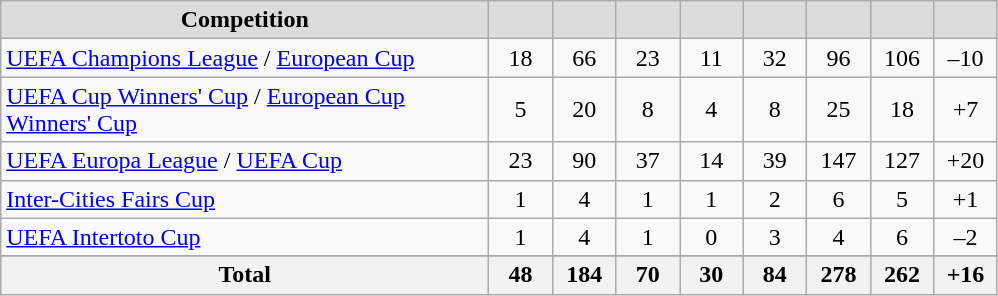<table class="wikitable" style="text-align: center;">
<tr>
<th width="318" style="background:#DCDCDC">Competition</th>
<th width="35" style="background:#DCDCDC"></th>
<th width="35" style="background:#DCDCDC"></th>
<th width="35" style="background:#DCDCDC"></th>
<th width="35" style="background:#DCDCDC"></th>
<th width="35" style="background:#DCDCDC"></th>
<th width="35" style="background:#DCDCDC"></th>
<th width="35" style="background:#DCDCDC"></th>
<th width="35" style="background:#DCDCDC"></th>
</tr>
<tr>
<td align=left><a href='#'>UEFA Champions League</a> / <a href='#'>European Cup</a></td>
<td>18</td>
<td>66</td>
<td>23</td>
<td>11</td>
<td>32</td>
<td>96</td>
<td>106</td>
<td>–10</td>
</tr>
<tr>
<td align=left><a href='#'>UEFA Cup Winners' Cup</a> / <a href='#'>European Cup Winners' Cup</a></td>
<td>5</td>
<td>20</td>
<td>8</td>
<td>4</td>
<td>8</td>
<td>25</td>
<td>18</td>
<td>+7</td>
</tr>
<tr>
<td align=left><a href='#'>UEFA Europa League</a> / <a href='#'>UEFA Cup</a></td>
<td>23</td>
<td>90</td>
<td>37</td>
<td>14</td>
<td>39</td>
<td>147</td>
<td>127</td>
<td>+20</td>
</tr>
<tr>
<td align=left><a href='#'>Inter-Cities Fairs Cup</a></td>
<td>1</td>
<td>4</td>
<td>1</td>
<td>1</td>
<td>2</td>
<td>6</td>
<td>5</td>
<td>+1</td>
</tr>
<tr>
<td align=left><a href='#'>UEFA Intertoto Cup</a></td>
<td>1</td>
<td>4</td>
<td>1</td>
<td>0</td>
<td>3</td>
<td>4</td>
<td>6</td>
<td>–2</td>
</tr>
<tr>
</tr>
<tr class="sortbottom">
<th>Total</th>
<th>48</th>
<th>184</th>
<th>70</th>
<th>30</th>
<th>84</th>
<th>278</th>
<th>262</th>
<th>+16</th>
</tr>
</table>
